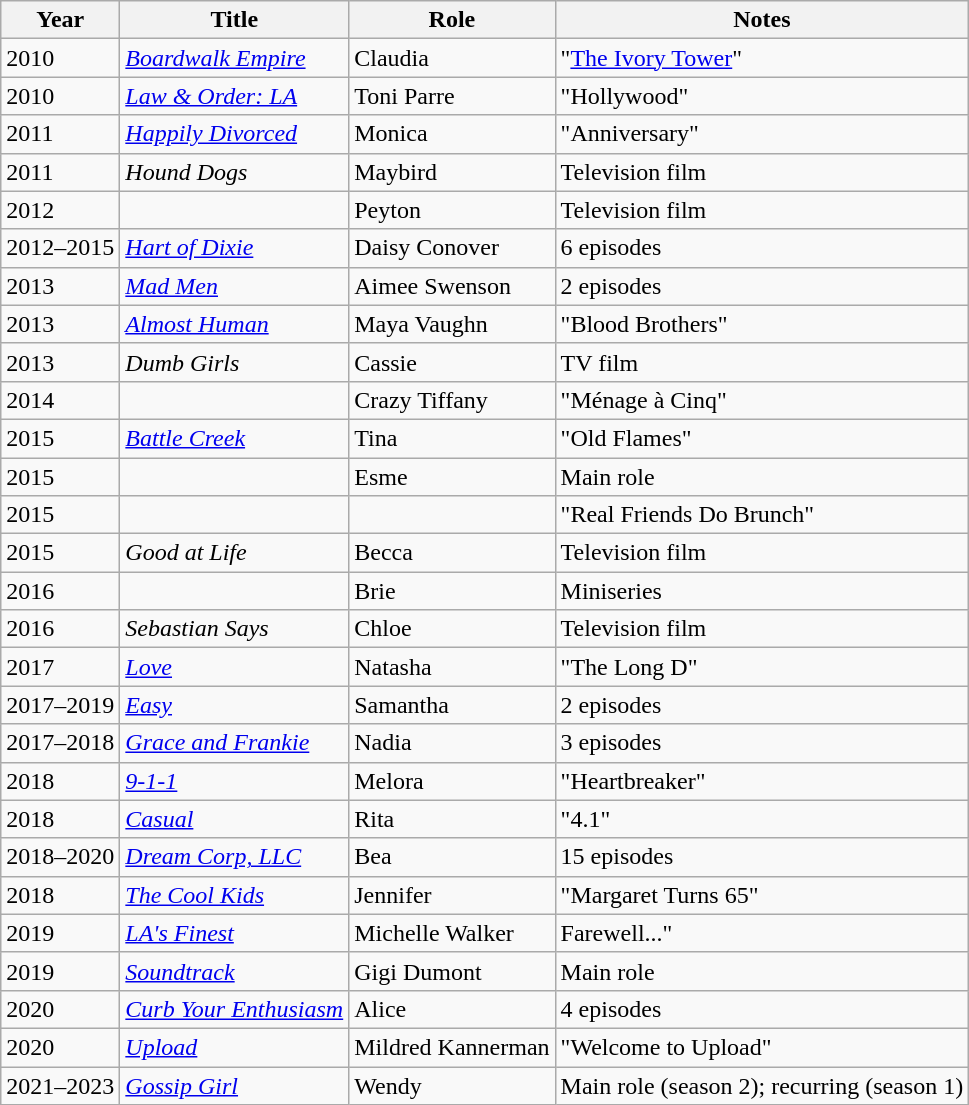<table class="wikitable sortable">
<tr>
<th>Year</th>
<th>Title</th>
<th>Role</th>
<th class="unsortable">Notes</th>
</tr>
<tr>
<td>2010</td>
<td><em><a href='#'>Boardwalk Empire</a></em></td>
<td>Claudia</td>
<td>"<a href='#'>The Ivory Tower</a>"</td>
</tr>
<tr>
<td>2010</td>
<td><em><a href='#'>Law & Order: LA</a></em></td>
<td>Toni Parre</td>
<td>"Hollywood"</td>
</tr>
<tr>
<td>2011</td>
<td><em><a href='#'>Happily Divorced</a></em></td>
<td>Monica</td>
<td>"Anniversary"</td>
</tr>
<tr>
<td>2011</td>
<td><em>Hound Dogs</em></td>
<td>Maybird</td>
<td>Television film</td>
</tr>
<tr>
<td>2012</td>
<td><em></em></td>
<td>Peyton</td>
<td>Television film</td>
</tr>
<tr>
<td>2012–2015</td>
<td><em><a href='#'>Hart of Dixie</a></em></td>
<td>Daisy Conover</td>
<td>6 episodes</td>
</tr>
<tr>
<td>2013</td>
<td><em><a href='#'>Mad Men</a></em></td>
<td>Aimee Swenson</td>
<td>2 episodes</td>
</tr>
<tr>
<td>2013</td>
<td><em><a href='#'>Almost Human</a></em></td>
<td>Maya Vaughn</td>
<td>"Blood Brothers"</td>
</tr>
<tr>
<td>2013</td>
<td><em>Dumb Girls</em></td>
<td>Cassie</td>
<td>TV film</td>
</tr>
<tr>
<td>2014</td>
<td><em></em></td>
<td>Crazy Tiffany</td>
<td>"Ménage à Cinq"</td>
</tr>
<tr>
<td>2015</td>
<td><em><a href='#'>Battle Creek</a></em></td>
<td>Tina</td>
<td>"Old Flames"</td>
</tr>
<tr>
<td>2015</td>
<td><em></em></td>
<td>Esme</td>
<td>Main role</td>
</tr>
<tr>
<td>2015</td>
<td><em></em></td>
<td></td>
<td>"Real Friends Do Brunch"</td>
</tr>
<tr>
<td>2015</td>
<td><em>Good at Life</em></td>
<td>Becca</td>
<td>Television film</td>
</tr>
<tr>
<td>2016</td>
<td><em></em></td>
<td>Brie</td>
<td>Miniseries</td>
</tr>
<tr>
<td>2016</td>
<td><em>Sebastian Says</em></td>
<td>Chloe</td>
<td>Television film</td>
</tr>
<tr>
<td>2017</td>
<td><em><a href='#'>Love</a></em></td>
<td>Natasha</td>
<td>"The Long D"</td>
</tr>
<tr>
<td>2017–2019</td>
<td><em><a href='#'>Easy</a></em></td>
<td>Samantha</td>
<td>2 episodes</td>
</tr>
<tr>
<td>2017–2018</td>
<td><em><a href='#'>Grace and Frankie</a></em></td>
<td>Nadia</td>
<td>3 episodes</td>
</tr>
<tr>
<td>2018</td>
<td><em><a href='#'>9-1-1</a></em></td>
<td>Melora</td>
<td>"Heartbreaker"</td>
</tr>
<tr>
<td>2018</td>
<td><em><a href='#'>Casual</a></em></td>
<td>Rita</td>
<td>"4.1"</td>
</tr>
<tr>
<td>2018–2020</td>
<td><em><a href='#'>Dream Corp, LLC</a></em></td>
<td>Bea</td>
<td>15 episodes</td>
</tr>
<tr>
<td>2018</td>
<td><em><a href='#'>The Cool Kids</a></em></td>
<td>Jennifer</td>
<td>"Margaret Turns 65"</td>
</tr>
<tr>
<td>2019</td>
<td><em><a href='#'>LA's Finest</a></em></td>
<td>Michelle Walker</td>
<td>Farewell..."</td>
</tr>
<tr>
<td>2019</td>
<td><em><a href='#'>Soundtrack</a></em></td>
<td>Gigi Dumont</td>
<td>Main role</td>
</tr>
<tr>
<td>2020</td>
<td><em><a href='#'>Curb Your Enthusiasm</a></em></td>
<td>Alice</td>
<td>4 episodes</td>
</tr>
<tr>
<td>2020</td>
<td><em><a href='#'>Upload</a></em></td>
<td>Mildred Kannerman</td>
<td>"Welcome to Upload"</td>
</tr>
<tr>
<td>2021–2023</td>
<td><em><a href='#'>Gossip Girl</a></em></td>
<td>Wendy</td>
<td>Main role (season 2); recurring (season 1)</td>
</tr>
</table>
